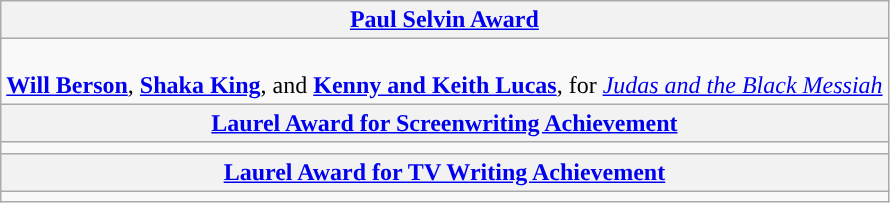<table class=wikitable style="width=100%">
<tr>
<th colspan="2" style="background:"><a href='#'>Paul Selvin Award</a></th>
</tr>
<tr>
<td colspan="2" style="vertical-align:top;"><br><strong><a href='#'>Will Berson</a></strong>, <strong><a href='#'>Shaka King</a></strong>, and <strong><a href='#'>Kenny and Keith Lucas</a></strong>, for <em><a href='#'>Judas and the Black Messiah</a></em></td>
</tr>
<tr>
<th colspan="2" style="background:"><a href='#'>Laurel Award for Screenwriting Achievement</a></th>
</tr>
<tr>
<td colspan="2" style="vertical-align:top;"></td>
</tr>
<tr>
<th colspan="2" style="background:"><a href='#'>Laurel Award for TV Writing Achievement</a></th>
</tr>
<tr>
<td colspan="2" style="vertical-align:top;"></td>
</tr>
</table>
